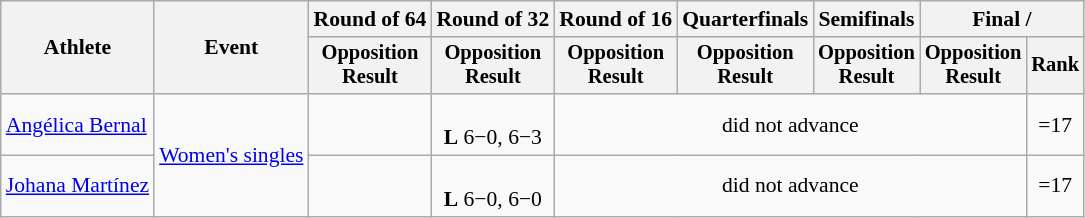<table class="wikitable" style="font-size:90%;">
<tr>
<th rowspan=2>Athlete</th>
<th rowspan=2>Event</th>
<th>Round of 64</th>
<th>Round of 32</th>
<th>Round of 16</th>
<th>Quarterfinals</th>
<th>Semifinals</th>
<th colspan=2>Final / </th>
</tr>
<tr style="font-size:95%">
<th>Opposition<br>Result</th>
<th>Opposition<br>Result</th>
<th>Opposition<br>Result</th>
<th>Opposition<br>Result</th>
<th>Opposition<br>Result</th>
<th>Opposition<br>Result</th>
<th>Rank</th>
</tr>
<tr align=center>
<td align=left><a href='#'>Angélica Bernal</a></td>
<td rowspan=2 align=left><a href='#'>Women's singles</a></td>
<td></td>
<td><br> <strong>L</strong> 6−0, 6−3</td>
<td colspan="4">did not advance</td>
<td>=17</td>
</tr>
<tr align=center>
<td align=left><a href='#'>Johana Martínez</a></td>
<td></td>
<td><br> <strong>L</strong> 6−0, 6−0</td>
<td colspan="4">did not advance</td>
<td>=17</td>
</tr>
</table>
